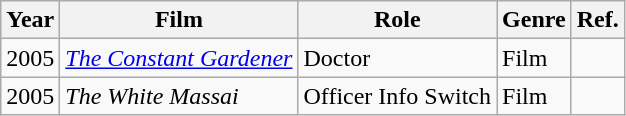<table class="wikitable">
<tr>
<th>Year</th>
<th>Film</th>
<th>Role</th>
<th>Genre</th>
<th>Ref.</th>
</tr>
<tr>
<td>2005</td>
<td><em><a href='#'>The Constant Gardener</a></em></td>
<td>Doctor</td>
<td>Film</td>
<td></td>
</tr>
<tr>
<td>2005</td>
<td><em>The White Massai</em></td>
<td>Officer Info Switch</td>
<td>Film</td>
<td></td>
</tr>
</table>
